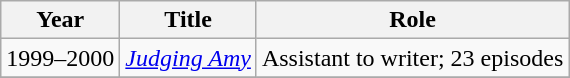<table class="wikitable soartable">
<tr>
<th>Year</th>
<th>Title</th>
<th>Role</th>
</tr>
<tr>
<td>1999–2000</td>
<td><em><a href='#'>Judging Amy</a></em></td>
<td>Assistant to writer; 23 episodes</td>
</tr>
<tr>
</tr>
</table>
